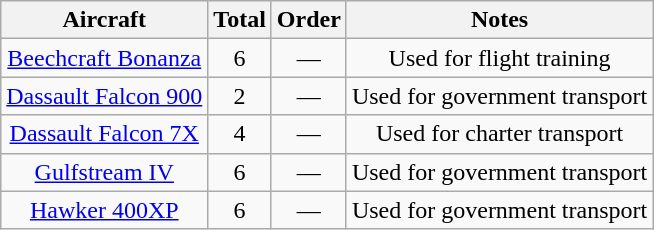<table class="wikitable" style="text-align:center;">
<tr>
<th>Aircraft</th>
<th>Total</th>
<th>Order</th>
<th>Notes</th>
</tr>
<tr>
<td><a href='#'>Beechcraft Bonanza</a></td>
<td>6</td>
<td>—</td>
<td>Used for flight training</td>
</tr>
<tr>
<td><a href='#'>Dassault Falcon 900</a></td>
<td>2</td>
<td>—</td>
<td>Used for government transport</td>
</tr>
<tr>
<td><a href='#'>Dassault Falcon 7X</a></td>
<td>4</td>
<td>—</td>
<td>Used for charter transport</td>
</tr>
<tr>
<td><a href='#'>Gulfstream IV</a></td>
<td>6</td>
<td>—</td>
<td>Used for government transport</td>
</tr>
<tr>
<td><a href='#'>Hawker 400XP</a></td>
<td>6</td>
<td>—</td>
<td>Used for government transport</td>
</tr>
</table>
